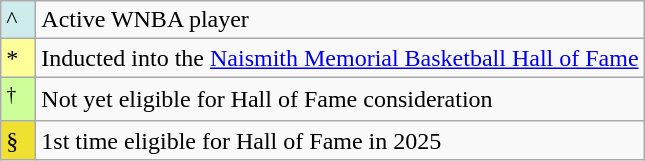<table class="wikitable">
<tr>
<td style="background:#CFECEC; width:1em">^</td>
<td>Active WNBA player</td>
</tr>
<tr>
<td style="background:#FFFF99; width:1em">*</td>
<td>Inducted into the <a href='#'>Naismith Memorial Basketball Hall of Fame</a></td>
</tr>
<tr>
<td style="background:#CCFF99; width:1em"><sup>†</sup></td>
<td>Not yet eligible for Hall of Fame consideration</td>
</tr>
<tr>
<td style="background:#F0E130; width:1em">§</td>
<td>1st time eligible for Hall of Fame in 2025</td>
</tr>
</table>
